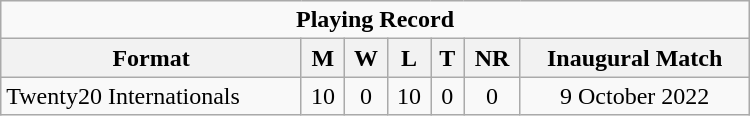<table class="wikitable" style="text-align: center; width: 500px;">
<tr>
<td colspan=7 align="center"><strong>Playing Record</strong></td>
</tr>
<tr>
<th>Format</th>
<th>M</th>
<th>W</th>
<th>L</th>
<th>T</th>
<th>NR</th>
<th>Inaugural Match</th>
</tr>
<tr>
<td align="left">Twenty20 Internationals</td>
<td>10</td>
<td>0</td>
<td>10</td>
<td>0</td>
<td>0</td>
<td>9 October 2022</td>
</tr>
</table>
